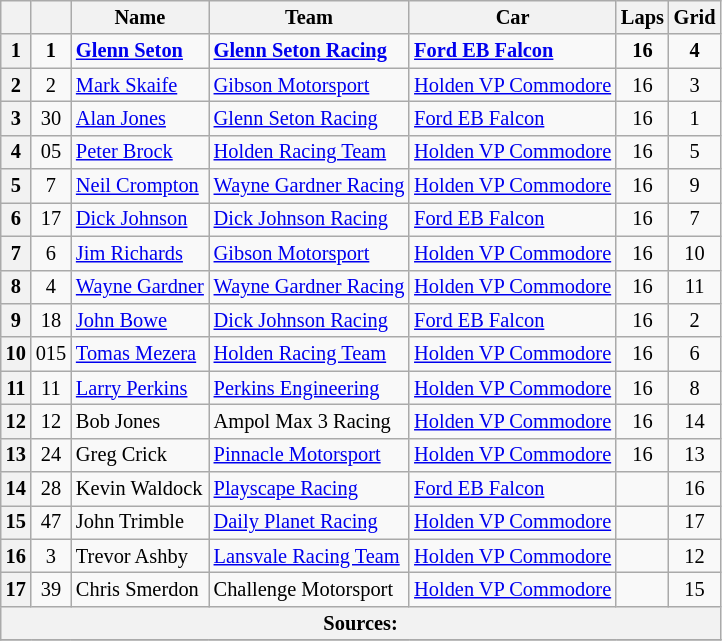<table class="wikitable" style="font-size: 85%">
<tr>
<th></th>
<th></th>
<th>Name</th>
<th>Team</th>
<th>Car</th>
<th>Laps</th>
<th>Grid</th>
</tr>
<tr>
<th>1</th>
<td align="center"><strong>1</strong></td>
<td> <strong><a href='#'>Glenn Seton</a></strong></td>
<td><strong><a href='#'>Glenn Seton Racing</a></strong></td>
<td><strong><a href='#'>Ford EB Falcon</a></strong></td>
<td align="center"><strong>16</strong></td>
<td align="center"><strong>4</strong></td>
</tr>
<tr>
<th>2</th>
<td align="center">2</td>
<td> <a href='#'>Mark Skaife</a></td>
<td><a href='#'>Gibson Motorsport</a></td>
<td><a href='#'>Holden VP Commodore</a></td>
<td align="center">16</td>
<td align="center">3</td>
</tr>
<tr>
<th>3</th>
<td align="center">30</td>
<td> <a href='#'>Alan Jones</a></td>
<td><a href='#'>Glenn Seton Racing</a></td>
<td><a href='#'>Ford EB Falcon</a></td>
<td align="center">16</td>
<td align="center">1</td>
</tr>
<tr>
<th>4</th>
<td align="center">05</td>
<td> <a href='#'>Peter Brock</a></td>
<td><a href='#'>Holden Racing Team</a></td>
<td><a href='#'>Holden VP Commodore</a></td>
<td align="center">16</td>
<td align="center">5</td>
</tr>
<tr>
<th>5</th>
<td align="center">7</td>
<td> <a href='#'>Neil Crompton</a></td>
<td><a href='#'>Wayne Gardner Racing</a></td>
<td><a href='#'>Holden VP Commodore</a></td>
<td align="center">16</td>
<td align="center">9</td>
</tr>
<tr>
<th>6</th>
<td align="center">17</td>
<td> <a href='#'>Dick Johnson</a></td>
<td><a href='#'>Dick Johnson Racing</a></td>
<td><a href='#'>Ford EB Falcon</a></td>
<td align="center">16</td>
<td align="center">7</td>
</tr>
<tr>
<th>7</th>
<td align="center">6</td>
<td> <a href='#'>Jim Richards</a></td>
<td><a href='#'>Gibson Motorsport</a></td>
<td><a href='#'>Holden VP Commodore</a></td>
<td align="center">16</td>
<td align="center">10</td>
</tr>
<tr>
<th>8</th>
<td align="center">4</td>
<td> <a href='#'>Wayne Gardner</a></td>
<td><a href='#'>Wayne Gardner Racing</a></td>
<td><a href='#'>Holden VP Commodore</a></td>
<td align="center">16</td>
<td align="center">11</td>
</tr>
<tr>
<th>9</th>
<td align="center">18</td>
<td> <a href='#'>John Bowe</a></td>
<td><a href='#'>Dick Johnson Racing</a></td>
<td><a href='#'>Ford EB Falcon</a></td>
<td align="center">16</td>
<td align="center">2</td>
</tr>
<tr>
<th>10</th>
<td align="center">015</td>
<td> <a href='#'>Tomas Mezera</a></td>
<td><a href='#'>Holden Racing Team</a></td>
<td><a href='#'>Holden VP Commodore</a></td>
<td align="center">16</td>
<td align="center">6</td>
</tr>
<tr>
<th>11</th>
<td align="center">11</td>
<td> <a href='#'>Larry Perkins</a></td>
<td><a href='#'>Perkins Engineering</a></td>
<td><a href='#'>Holden VP Commodore</a></td>
<td align="center">16</td>
<td align="center">8</td>
</tr>
<tr>
<th>12</th>
<td align="center">12</td>
<td> Bob Jones</td>
<td>Ampol Max 3 Racing</td>
<td><a href='#'>Holden VP Commodore</a></td>
<td align="center">16</td>
<td align="center">14</td>
</tr>
<tr>
<th>13</th>
<td align="center">24</td>
<td> Greg Crick</td>
<td><a href='#'>Pinnacle Motorsport</a></td>
<td><a href='#'>Holden VP Commodore</a></td>
<td align="center">16</td>
<td align="center">13</td>
</tr>
<tr>
<th>14</th>
<td align="center">28</td>
<td> Kevin Waldock</td>
<td><a href='#'>Playscape Racing</a></td>
<td><a href='#'>Ford EB Falcon</a></td>
<td align="center"></td>
<td align="center">16</td>
</tr>
<tr>
<th>15</th>
<td align="center">47</td>
<td> John Trimble</td>
<td><a href='#'>Daily Planet Racing</a></td>
<td><a href='#'>Holden VP Commodore</a></td>
<td align="center"></td>
<td align="center">17</td>
</tr>
<tr>
<th>16</th>
<td align="center">3</td>
<td> Trevor Ashby</td>
<td><a href='#'>Lansvale Racing Team</a></td>
<td><a href='#'>Holden VP Commodore</a></td>
<td align="center"></td>
<td align="center">12</td>
</tr>
<tr>
<th>17</th>
<td align="center">39</td>
<td> Chris Smerdon</td>
<td>Challenge Motorsport</td>
<td><a href='#'>Holden VP Commodore</a></td>
<td align="center"></td>
<td align="center">15</td>
</tr>
<tr>
<th colspan="7">Sources:</th>
</tr>
<tr>
</tr>
</table>
